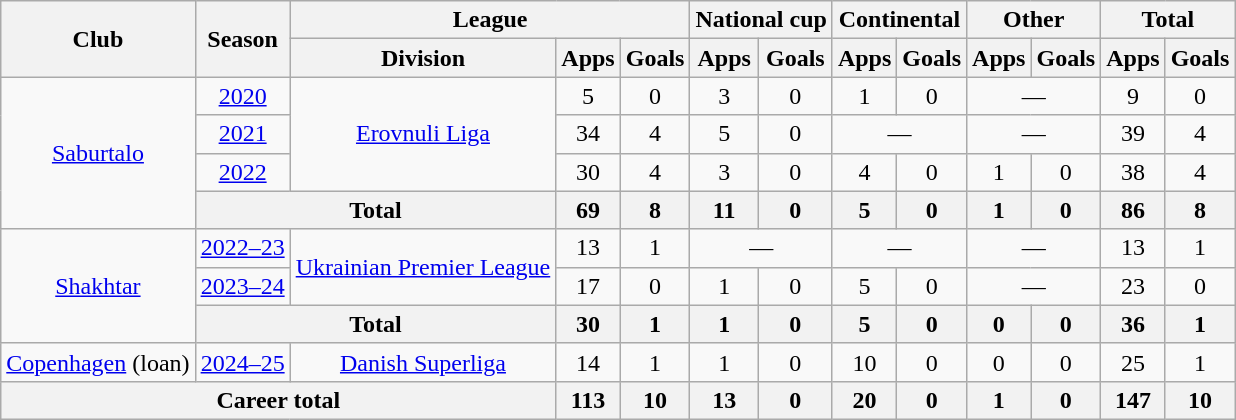<table class="wikitable" style="text-align:center">
<tr>
<th rowspan="2">Club</th>
<th rowspan="2">Season</th>
<th colspan="3">League</th>
<th colspan="2">National cup</th>
<th colspan="2">Continental</th>
<th colspan="2">Other</th>
<th colspan="2">Total</th>
</tr>
<tr>
<th>Division</th>
<th>Apps</th>
<th>Goals</th>
<th>Apps</th>
<th>Goals</th>
<th>Apps</th>
<th>Goals</th>
<th>Apps</th>
<th>Goals</th>
<th>Apps</th>
<th>Goals</th>
</tr>
<tr>
<td rowspan="4"><a href='#'>Saburtalo</a></td>
<td><a href='#'>2020</a></td>
<td rowspan="3"><a href='#'>Erovnuli Liga</a></td>
<td>5</td>
<td>0</td>
<td>3</td>
<td>0</td>
<td>1</td>
<td>0</td>
<td colspan="2">—</td>
<td>9</td>
<td>0</td>
</tr>
<tr>
<td><a href='#'>2021</a></td>
<td>34</td>
<td>4</td>
<td>5</td>
<td>0</td>
<td colspan="2">—</td>
<td colspan="2">—</td>
<td>39</td>
<td>4</td>
</tr>
<tr>
<td><a href='#'>2022</a></td>
<td>30</td>
<td>4</td>
<td>3</td>
<td>0</td>
<td>4</td>
<td>0</td>
<td>1</td>
<td>0</td>
<td>38</td>
<td>4</td>
</tr>
<tr>
<th colspan="2">Total</th>
<th>69</th>
<th>8</th>
<th>11</th>
<th>0</th>
<th>5</th>
<th>0</th>
<th>1</th>
<th>0</th>
<th>86</th>
<th>8</th>
</tr>
<tr>
<td rowspan="3"><a href='#'>Shakhtar</a></td>
<td><a href='#'>2022–23</a></td>
<td rowspan="2"><a href='#'>Ukrainian Premier League</a></td>
<td>13</td>
<td>1</td>
<td colspan="2">—</td>
<td colspan="2">—</td>
<td colspan="2">—</td>
<td>13</td>
<td>1</td>
</tr>
<tr>
<td><a href='#'>2023–24</a></td>
<td>17</td>
<td>0</td>
<td>1</td>
<td>0</td>
<td>5</td>
<td>0</td>
<td colspan="2">—</td>
<td>23</td>
<td>0</td>
</tr>
<tr>
<th colspan="2">Total</th>
<th>30</th>
<th>1</th>
<th>1</th>
<th>0</th>
<th>5</th>
<th>0</th>
<th>0</th>
<th>0</th>
<th>36</th>
<th>1</th>
</tr>
<tr>
<td><a href='#'>Copenhagen</a> (loan)</td>
<td><a href='#'>2024–25</a></td>
<td><a href='#'>Danish Superliga</a></td>
<td>14</td>
<td>1</td>
<td>1</td>
<td>0</td>
<td>10</td>
<td>0</td>
<td>0</td>
<td>0</td>
<td>25</td>
<td>1</td>
</tr>
<tr>
<th colspan="3">Career total</th>
<th>113</th>
<th>10</th>
<th>13</th>
<th>0</th>
<th>20</th>
<th>0</th>
<th>1</th>
<th>0</th>
<th>147</th>
<th>10</th>
</tr>
</table>
